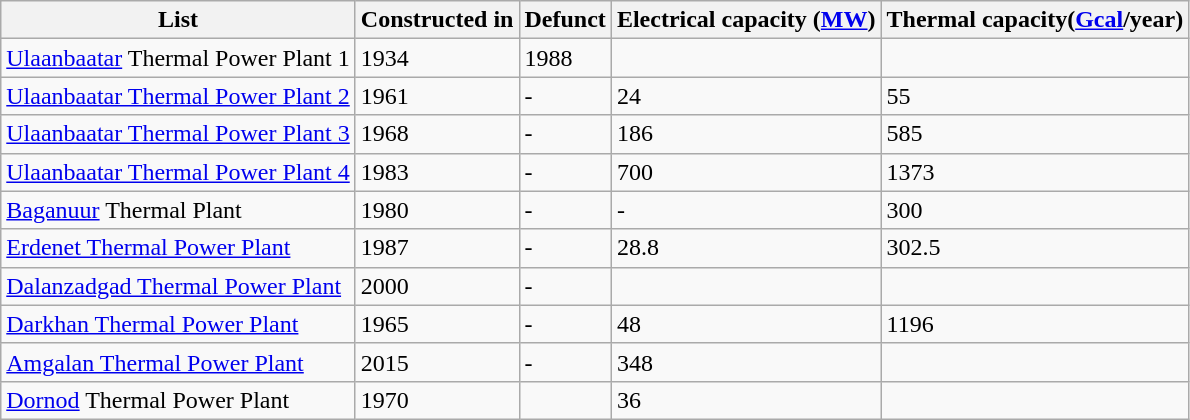<table class="wikitable">
<tr>
<th>List</th>
<th>Constructed in</th>
<th>Defunct</th>
<th>Electrical capacity (<a href='#'>MW</a>)</th>
<th>Thermal capacity(<a href='#'>Gcal</a>/year)</th>
</tr>
<tr>
<td><a href='#'>Ulaanbaatar</a> Thermal Power Plant 1</td>
<td>1934</td>
<td>1988</td>
<td></td>
<td></td>
</tr>
<tr>
<td><a href='#'>Ulaanbaatar Thermal Power Plant 2</a></td>
<td>1961</td>
<td>-</td>
<td>24</td>
<td>55</td>
</tr>
<tr>
<td><a href='#'>Ulaanbaatar Thermal Power Plant 3</a></td>
<td>1968</td>
<td>-</td>
<td>186</td>
<td>585</td>
</tr>
<tr>
<td><a href='#'>Ulaanbaatar Thermal Power Plant 4</a></td>
<td>1983</td>
<td>-</td>
<td>700</td>
<td>1373</td>
</tr>
<tr>
<td><a href='#'>Baganuur</a> Thermal Plant</td>
<td>1980</td>
<td>-</td>
<td>-</td>
<td>300</td>
</tr>
<tr>
<td><a href='#'>Erdenet Thermal Power Plant</a></td>
<td>1987</td>
<td>-</td>
<td>28.8</td>
<td>302.5</td>
</tr>
<tr>
<td><a href='#'>Dalanzadgad Thermal Power Plant</a></td>
<td>2000</td>
<td>-</td>
<td></td>
<td></td>
</tr>
<tr>
<td><a href='#'>Darkhan Thermal Power Plant</a></td>
<td>1965</td>
<td>-</td>
<td>48</td>
<td>1196</td>
</tr>
<tr>
<td><a href='#'>Amgalan Thermal Power Plant</a></td>
<td>2015</td>
<td>-</td>
<td>348</td>
<td></td>
</tr>
<tr>
<td><a href='#'>Dornod</a> Thermal Power Plant</td>
<td>1970</td>
<td></td>
<td>36</td>
<td></td>
</tr>
</table>
